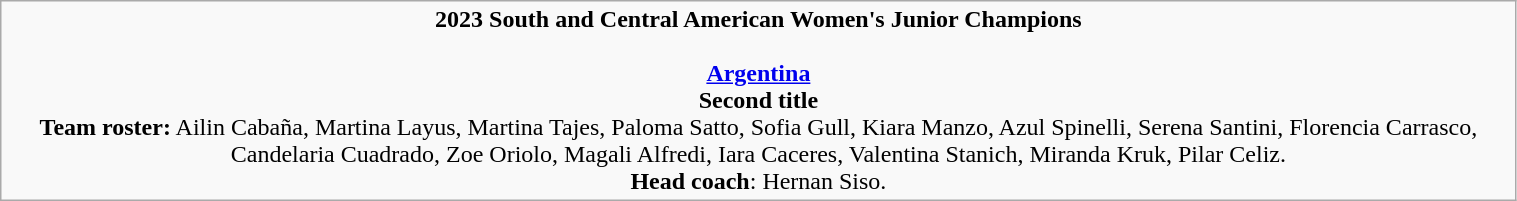<table class="wikitable" style="width: 80%;">
<tr style="text-align: center;">
<td><strong>2023 South and Central American Women's Junior Champions</strong><br><br><strong><a href='#'>Argentina</a></strong><br><strong>Second title</strong><br><strong>Team roster:</strong> Ailin Cabaña, Martina Layus, Martina Tajes, Paloma Satto, Sofia Gull, Kiara Manzo, Azul Spinelli, Serena Santini, Florencia Carrasco, Candelaria Cuadrado, Zoe Oriolo, Magali Alfredi, Iara Caceres, Valentina Stanich, Miranda Kruk, Pilar Celiz. <br><strong>Head coach</strong>: Hernan Siso.</td>
</tr>
</table>
